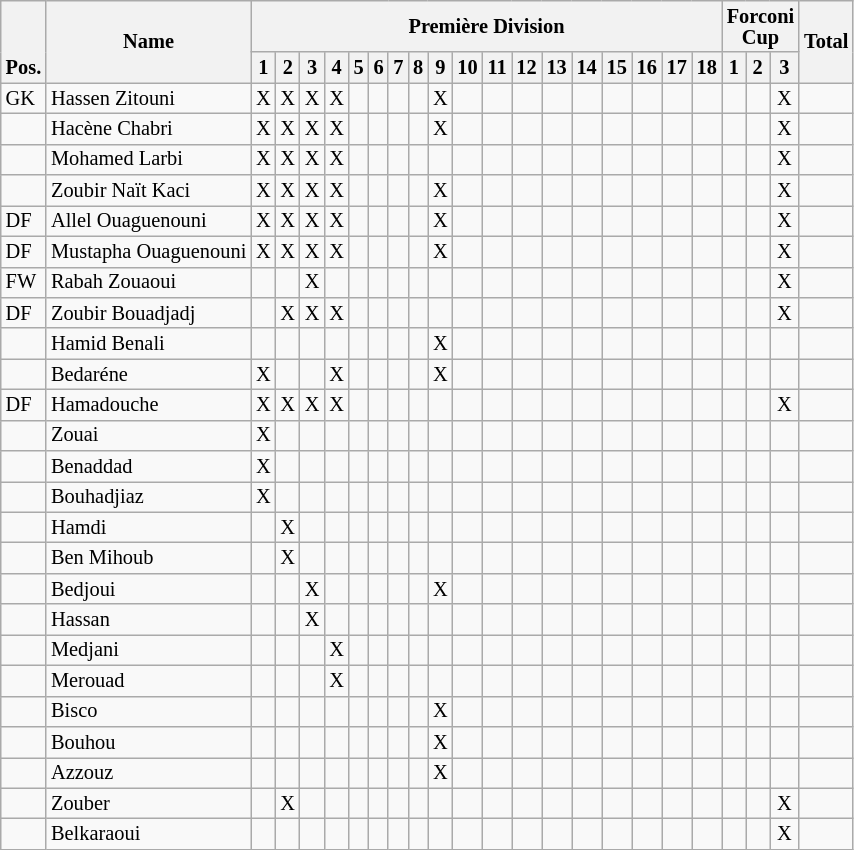<table class="wikitable sortable alternance"  style="font-size:85%; text-align:center; line-height:14px;">
<tr>
<th rowspan="2" valign="bottom">Pos.</th>
<th rowspan="2">Name</th>
<th colspan="18" width="85">Première Division</th>
<th colspan="3" width="35">Forconi Cup</th>
<th rowspan="2">Total</th>
</tr>
<tr>
<th>1</th>
<th>2</th>
<th>3</th>
<th>4</th>
<th>5</th>
<th>6</th>
<th>7</th>
<th>8</th>
<th>9</th>
<th>10</th>
<th>11</th>
<th>12</th>
<th>13</th>
<th>14</th>
<th>15</th>
<th>16</th>
<th>17</th>
<th>18</th>
<th>1</th>
<th>2</th>
<th>3</th>
</tr>
<tr>
<td align="left">GK</td>
<td align="left"> Hassen Zitouni</td>
<td>X</td>
<td>X</td>
<td>X</td>
<td>X</td>
<td></td>
<td></td>
<td></td>
<td></td>
<td>X</td>
<td></td>
<td></td>
<td></td>
<td></td>
<td></td>
<td></td>
<td></td>
<td></td>
<td></td>
<td></td>
<td></td>
<td>X</td>
<td></td>
</tr>
<tr>
<td align="left"></td>
<td align="left"> Hacène Chabri</td>
<td>X</td>
<td>X</td>
<td>X</td>
<td>X</td>
<td></td>
<td></td>
<td></td>
<td></td>
<td>X</td>
<td></td>
<td></td>
<td></td>
<td></td>
<td></td>
<td></td>
<td></td>
<td></td>
<td></td>
<td></td>
<td></td>
<td>X</td>
<td></td>
</tr>
<tr>
<td align="left"></td>
<td align="left"> Mohamed Larbi</td>
<td>X</td>
<td>X</td>
<td>X</td>
<td>X</td>
<td></td>
<td></td>
<td></td>
<td></td>
<td></td>
<td></td>
<td></td>
<td></td>
<td></td>
<td></td>
<td></td>
<td></td>
<td></td>
<td></td>
<td></td>
<td></td>
<td>X</td>
<td></td>
</tr>
<tr>
<td align="left"></td>
<td align="left"> Zoubir Naït Kaci</td>
<td>X</td>
<td>X</td>
<td>X</td>
<td>X</td>
<td></td>
<td></td>
<td></td>
<td></td>
<td>X</td>
<td></td>
<td></td>
<td></td>
<td></td>
<td></td>
<td></td>
<td></td>
<td></td>
<td></td>
<td></td>
<td></td>
<td>X</td>
<td></td>
</tr>
<tr>
<td align="left">DF</td>
<td align="left"> Allel Ouaguenouni</td>
<td>X</td>
<td>X</td>
<td>X</td>
<td>X</td>
<td></td>
<td></td>
<td></td>
<td></td>
<td>X</td>
<td></td>
<td></td>
<td></td>
<td></td>
<td></td>
<td></td>
<td></td>
<td></td>
<td></td>
<td></td>
<td></td>
<td>X</td>
<td></td>
</tr>
<tr>
<td align="left">DF</td>
<td align="left"> Mustapha Ouaguenouni</td>
<td>X</td>
<td>X</td>
<td>X</td>
<td>X</td>
<td></td>
<td></td>
<td></td>
<td></td>
<td>X</td>
<td></td>
<td></td>
<td></td>
<td></td>
<td></td>
<td></td>
<td></td>
<td></td>
<td></td>
<td></td>
<td></td>
<td>X</td>
<td></td>
</tr>
<tr>
<td align="left">FW</td>
<td align="left"> Rabah Zouaoui</td>
<td></td>
<td></td>
<td>X</td>
<td></td>
<td></td>
<td></td>
<td></td>
<td></td>
<td></td>
<td></td>
<td></td>
<td></td>
<td></td>
<td></td>
<td></td>
<td></td>
<td></td>
<td></td>
<td></td>
<td></td>
<td>X</td>
<td></td>
</tr>
<tr>
<td align="left">DF</td>
<td align="left"> Zoubir Bouadjadj</td>
<td></td>
<td>X</td>
<td>X</td>
<td>X</td>
<td></td>
<td></td>
<td></td>
<td></td>
<td></td>
<td></td>
<td></td>
<td></td>
<td></td>
<td></td>
<td></td>
<td></td>
<td></td>
<td></td>
<td></td>
<td></td>
<td>X</td>
<td></td>
</tr>
<tr>
<td align="left"></td>
<td align="left"> Hamid Benali</td>
<td></td>
<td></td>
<td></td>
<td></td>
<td></td>
<td></td>
<td></td>
<td></td>
<td>X</td>
<td></td>
<td></td>
<td></td>
<td></td>
<td></td>
<td></td>
<td></td>
<td></td>
<td></td>
<td></td>
<td></td>
<td></td>
<td></td>
</tr>
<tr>
<td align="left"></td>
<td align="left"> Bedaréne</td>
<td>X</td>
<td></td>
<td></td>
<td>X</td>
<td></td>
<td></td>
<td></td>
<td></td>
<td>X</td>
<td></td>
<td></td>
<td></td>
<td></td>
<td></td>
<td></td>
<td></td>
<td></td>
<td></td>
<td></td>
<td></td>
<td></td>
<td></td>
</tr>
<tr>
<td align="left">DF</td>
<td align="left"> Hamadouche</td>
<td>X</td>
<td>X</td>
<td>X</td>
<td>X</td>
<td></td>
<td></td>
<td></td>
<td></td>
<td></td>
<td></td>
<td></td>
<td></td>
<td></td>
<td></td>
<td></td>
<td></td>
<td></td>
<td></td>
<td></td>
<td></td>
<td>X</td>
<td></td>
</tr>
<tr>
<td align="left"></td>
<td align="left"> Zouai</td>
<td>X</td>
<td></td>
<td></td>
<td></td>
<td></td>
<td></td>
<td></td>
<td></td>
<td></td>
<td></td>
<td></td>
<td></td>
<td></td>
<td></td>
<td></td>
<td></td>
<td></td>
<td></td>
<td></td>
<td></td>
<td></td>
<td></td>
</tr>
<tr>
<td align="left"></td>
<td align="left"> Benaddad</td>
<td>X</td>
<td></td>
<td></td>
<td></td>
<td></td>
<td></td>
<td></td>
<td></td>
<td></td>
<td></td>
<td></td>
<td></td>
<td></td>
<td></td>
<td></td>
<td></td>
<td></td>
<td></td>
<td></td>
<td></td>
<td></td>
<td></td>
</tr>
<tr>
<td align="left"></td>
<td align="left"> Bouhadjiaz</td>
<td>X</td>
<td></td>
<td></td>
<td></td>
<td></td>
<td></td>
<td></td>
<td></td>
<td></td>
<td></td>
<td></td>
<td></td>
<td></td>
<td></td>
<td></td>
<td></td>
<td></td>
<td></td>
<td></td>
<td></td>
<td></td>
<td></td>
</tr>
<tr>
<td align="left"></td>
<td align="left"> Hamdi</td>
<td></td>
<td>X</td>
<td></td>
<td></td>
<td></td>
<td></td>
<td></td>
<td></td>
<td></td>
<td></td>
<td></td>
<td></td>
<td></td>
<td></td>
<td></td>
<td></td>
<td></td>
<td></td>
<td></td>
<td></td>
<td></td>
<td></td>
</tr>
<tr>
<td align="left"></td>
<td align="left"> Ben Mihoub</td>
<td></td>
<td>X</td>
<td></td>
<td></td>
<td></td>
<td></td>
<td></td>
<td></td>
<td></td>
<td></td>
<td></td>
<td></td>
<td></td>
<td></td>
<td></td>
<td></td>
<td></td>
<td></td>
<td></td>
<td></td>
<td></td>
<td></td>
</tr>
<tr>
<td align="left"></td>
<td align="left"> Bedjoui</td>
<td></td>
<td></td>
<td>X</td>
<td></td>
<td></td>
<td></td>
<td></td>
<td></td>
<td>X</td>
<td></td>
<td></td>
<td></td>
<td></td>
<td></td>
<td></td>
<td></td>
<td></td>
<td></td>
<td></td>
<td></td>
<td></td>
<td></td>
</tr>
<tr>
<td align="left"></td>
<td align="left"> Hassan</td>
<td></td>
<td></td>
<td>X</td>
<td></td>
<td></td>
<td></td>
<td></td>
<td></td>
<td></td>
<td></td>
<td></td>
<td></td>
<td></td>
<td></td>
<td></td>
<td></td>
<td></td>
<td></td>
<td></td>
<td></td>
<td></td>
<td></td>
</tr>
<tr>
<td align="left"></td>
<td align="left"> Medjani</td>
<td></td>
<td></td>
<td></td>
<td>X</td>
<td></td>
<td></td>
<td></td>
<td></td>
<td></td>
<td></td>
<td></td>
<td></td>
<td></td>
<td></td>
<td></td>
<td></td>
<td></td>
<td></td>
<td></td>
<td></td>
<td></td>
<td></td>
</tr>
<tr>
<td align="left"></td>
<td align="left"> Merouad</td>
<td></td>
<td></td>
<td></td>
<td>X</td>
<td></td>
<td></td>
<td></td>
<td></td>
<td></td>
<td></td>
<td></td>
<td></td>
<td></td>
<td></td>
<td></td>
<td></td>
<td></td>
<td></td>
<td></td>
<td></td>
<td></td>
<td></td>
</tr>
<tr>
<td align="left"></td>
<td align="left"> Bisco</td>
<td></td>
<td></td>
<td></td>
<td></td>
<td></td>
<td></td>
<td></td>
<td></td>
<td>X</td>
<td></td>
<td></td>
<td></td>
<td></td>
<td></td>
<td></td>
<td></td>
<td></td>
<td></td>
<td></td>
<td></td>
<td></td>
<td></td>
</tr>
<tr>
<td align="left"></td>
<td align="left"> Bouhou</td>
<td></td>
<td></td>
<td></td>
<td></td>
<td></td>
<td></td>
<td></td>
<td></td>
<td>X</td>
<td></td>
<td></td>
<td></td>
<td></td>
<td></td>
<td></td>
<td></td>
<td></td>
<td></td>
<td></td>
<td></td>
<td></td>
<td></td>
</tr>
<tr>
<td align="left"></td>
<td align="left"> Azzouz</td>
<td></td>
<td></td>
<td></td>
<td></td>
<td></td>
<td></td>
<td></td>
<td></td>
<td>X</td>
<td></td>
<td></td>
<td></td>
<td></td>
<td></td>
<td></td>
<td></td>
<td></td>
<td></td>
<td></td>
<td></td>
<td></td>
<td></td>
</tr>
<tr>
<td align="left"></td>
<td align="left"> Zouber</td>
<td></td>
<td>X</td>
<td></td>
<td></td>
<td></td>
<td></td>
<td></td>
<td></td>
<td></td>
<td></td>
<td></td>
<td></td>
<td></td>
<td></td>
<td></td>
<td></td>
<td></td>
<td></td>
<td></td>
<td></td>
<td>X</td>
<td></td>
</tr>
<tr>
<td align="left"></td>
<td align="left"> Belkaraoui</td>
<td></td>
<td></td>
<td></td>
<td></td>
<td></td>
<td></td>
<td></td>
<td></td>
<td></td>
<td></td>
<td></td>
<td></td>
<td></td>
<td></td>
<td></td>
<td></td>
<td></td>
<td></td>
<td></td>
<td></td>
<td>X</td>
<td></td>
</tr>
</table>
